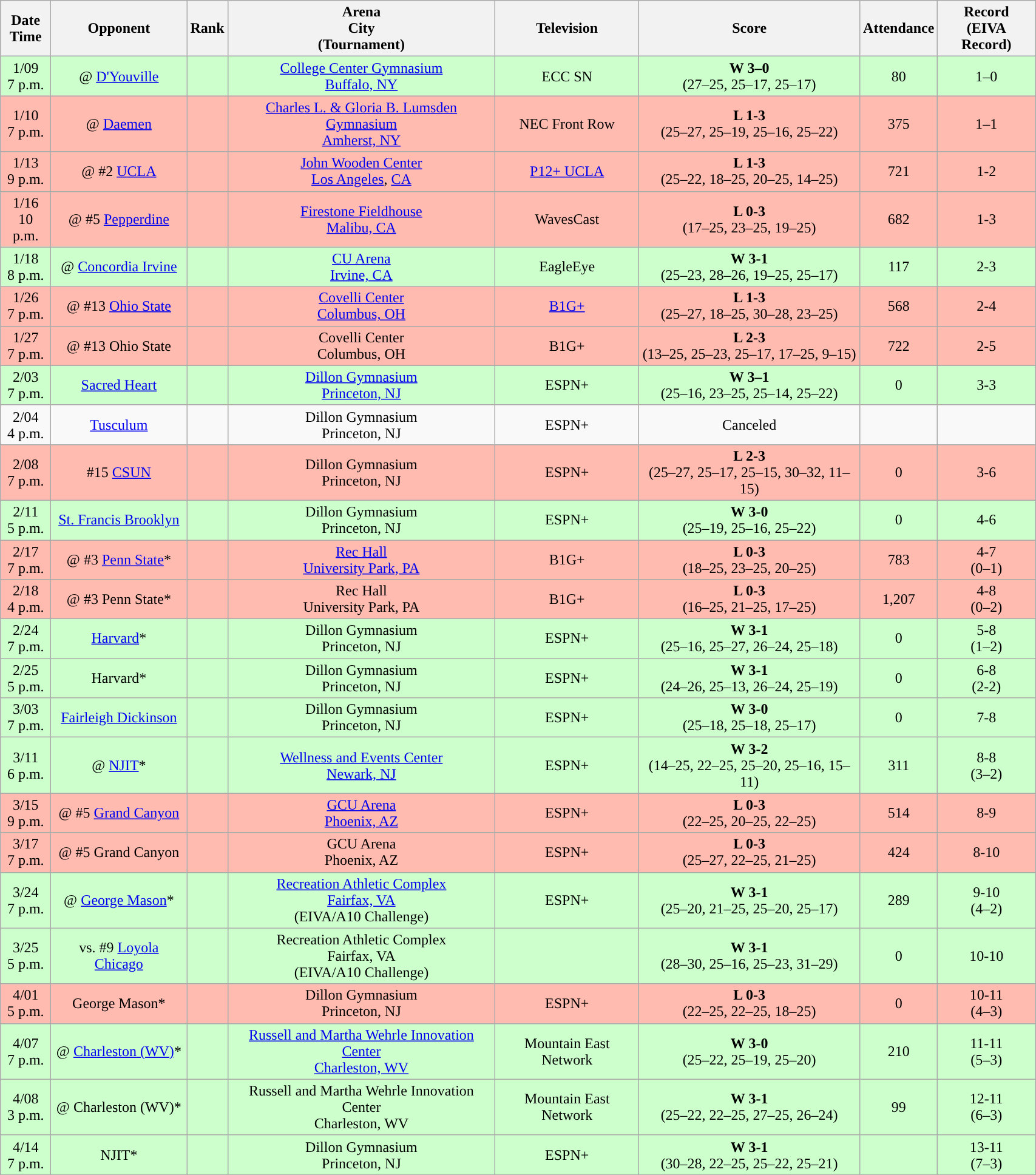<table class="wikitable sortable" style="width:90%">
<tr>
<th>Date<br>Time</th>
<th>Opponent</th>
<th>Rank</th>
<th>Arena<br>City<br>(Tournament)</th>
<th>Television</th>
<th>Score</th>
<th>Attendance</th>
<th>Record<br>(EIVA Record)</th>
</tr>
<tr align="center" bgcolor="#ccffcc">
<td>1/09<br>7 p.m.</td>
<td>@ <a href='#'>D'Youville</a></td>
<td></td>
<td><a href='#'>College Center Gymnasium</a><br><a href='#'>Buffalo, NY</a></td>
<td>ECC SN</td>
<td><strong>W 3–0</strong><br>(27–25, 25–17, 25–17)</td>
<td>80</td>
<td>1–0</td>
</tr>
<tr align="center" bgcolor="#ffbbb">
<td>1/10<br>7 p.m.</td>
<td>@ <a href='#'>Daemen</a></td>
<td></td>
<td><a href='#'>Charles L. & Gloria B. Lumsden Gymnasium</a> <br> <a href='#'>Amherst, NY</a></td>
<td>NEC Front Row</td>
<td><strong>L 1-3</strong><br>(25–27, 25–19, 25–16, 25–22)</td>
<td>375</td>
<td>1–1</td>
</tr>
<tr align="center" bgcolor="#ffbbb">
<td>1/13<br>9 p.m.</td>
<td>@ #2 <a href='#'>UCLA</a></td>
<td></td>
<td><a href='#'>John Wooden Center</a><br><a href='#'>Los Angeles</a>, <a href='#'>CA</a></td>
<td><a href='#'>P12+ UCLA</a></td>
<td><strong>L 1-3</strong><br>(25–22, 18–25, 20–25, 14–25)</td>
<td>721</td>
<td>1-2</td>
</tr>
<tr align="center" bgcolor="#ffbbb">
<td>1/16<br>10 p.m.</td>
<td>@ #5 <a href='#'>Pepperdine</a></td>
<td></td>
<td><a href='#'>Firestone Fieldhouse</a><br><a href='#'>Malibu, CA</a></td>
<td>WavesCast</td>
<td><strong>L 0-3</strong><br>(17–25, 23–25, 19–25)</td>
<td>682</td>
<td>1-3</td>
</tr>
<tr align="center" bgcolor="#ccffcc">
<td>1/18<br>8 p.m.</td>
<td>@ <a href='#'>Concordia Irvine</a></td>
<td></td>
<td><a href='#'>CU Arena</a><br><a href='#'>Irvine, CA</a></td>
<td>EagleEye</td>
<td><strong>W 3-1</strong><br>(25–23, 28–26, 19–25, 25–17)</td>
<td>117</td>
<td>2-3</td>
</tr>
<tr align="center" bgcolor="#ffbbb">
<td>1/26<br>7 p.m.</td>
<td>@ #13 <a href='#'>Ohio State</a></td>
<td></td>
<td><a href='#'>Covelli Center</a><br><a href='#'>Columbus, OH</a></td>
<td><a href='#'>B1G+</a></td>
<td><strong>L 1-3</strong><br>(25–27, 18–25, 30–28, 23–25)</td>
<td>568</td>
<td>2-4</td>
</tr>
<tr align="center" bgcolor="#ffbbb">
<td>1/27<br>7 p.m.</td>
<td>@ #13 Ohio State</td>
<td></td>
<td>Covelli Center<br>Columbus, OH</td>
<td>B1G+</td>
<td><strong>L 2-3</strong><br>(13–25, 25–23, 25–17, 17–25, 9–15)</td>
<td>722</td>
<td>2-5</td>
</tr>
<tr align="center" bgcolor="#ccffcc">
<td>2/03<br>7 p.m.</td>
<td><a href='#'>Sacred Heart</a></td>
<td></td>
<td><a href='#'>Dillon Gymnasium</a><br><a href='#'>Princeton, NJ</a></td>
<td>ESPN+</td>
<td><strong>W 3–1</strong><br>(25–16, 23–25, 25–14, 25–22)</td>
<td>0</td>
<td>3-3</td>
</tr>
<tr align="center">
<td>2/04<br>4 p.m.</td>
<td><a href='#'>Tusculum</a></td>
<td></td>
<td>Dillon Gymnasium<br>Princeton, NJ</td>
<td>ESPN+</td>
<td>Canceled</td>
<td></td>
<td></td>
</tr>
<tr align="center" bgcolor="#ffbbb">
<td>2/08<br>7 p.m.</td>
<td>#15 <a href='#'>CSUN</a></td>
<td></td>
<td>Dillon Gymnasium<br>Princeton, NJ</td>
<td>ESPN+</td>
<td><strong>L 2-3</strong><br>(25–27, 25–17, 25–15, 30–32, 11–15)</td>
<td>0</td>
<td>3-6</td>
</tr>
<tr align="center" bgcolor="#ccffcc">
<td>2/11<br>5 p.m.</td>
<td><a href='#'>St. Francis Brooklyn</a></td>
<td></td>
<td>Dillon Gymnasium<br>Princeton, NJ</td>
<td>ESPN+</td>
<td><strong>W 3-0</strong><br>(25–19, 25–16, 25–22)</td>
<td>0</td>
<td>4-6</td>
</tr>
<tr align="center" bgcolor="#ffbbb">
<td>2/17<br>7 p.m.</td>
<td>@ #3 <a href='#'>Penn State</a>*</td>
<td></td>
<td><a href='#'>Rec Hall</a><br><a href='#'>University Park, PA</a></td>
<td>B1G+</td>
<td><strong>L 0-3</strong><br>(18–25, 23–25, 20–25)</td>
<td>783</td>
<td>4-7<br>(0–1)</td>
</tr>
<tr align="center" bgcolor="#ffbbb">
<td>2/18<br>4 p.m.</td>
<td>@ #3 Penn State*</td>
<td></td>
<td>Rec Hall<br>University Park, PA</td>
<td>B1G+</td>
<td><strong>L 0-3</strong><br>(16–25, 21–25, 17–25)</td>
<td>1,207</td>
<td>4-8<br>(0–2)</td>
</tr>
<tr align="center" bgcolor="#ccffcc">
<td>2/24<br>7 p.m.</td>
<td><a href='#'>Harvard</a>*</td>
<td></td>
<td>Dillon Gymnasium<br>Princeton, NJ</td>
<td>ESPN+</td>
<td><strong>W 3-1</strong><br>(25–16, 25–27, 26–24, 25–18)</td>
<td>0</td>
<td>5-8<br>(1–2)</td>
</tr>
<tr align="center" bgcolor="#ccffcc">
<td>2/25<br>5 p.m.</td>
<td>Harvard*</td>
<td></td>
<td>Dillon Gymnasium<br>Princeton, NJ</td>
<td>ESPN+</td>
<td><strong>W 3-1</strong><br>(24–26, 25–13, 26–24, 25–19)</td>
<td>0</td>
<td>6-8<br>(2-2)</td>
</tr>
<tr align="center" bgcolor="#ccffcc">
<td>3/03<br>7 p.m.</td>
<td><a href='#'>Fairleigh Dickinson</a></td>
<td></td>
<td>Dillon Gymnasium<br>Princeton, NJ</td>
<td>ESPN+</td>
<td><strong>W 3-0</strong><br>(25–18, 25–18, 25–17)</td>
<td>0</td>
<td>7-8</td>
</tr>
<tr align="center" bgcolor="#ccffcc">
<td>3/11<br>6 p.m.</td>
<td>@ <a href='#'>NJIT</a>*</td>
<td></td>
<td><a href='#'>Wellness and Events Center</a><br><a href='#'>Newark, NJ</a></td>
<td>ESPN+</td>
<td><strong>W 3-2</strong><br>(14–25, 22–25, 25–20, 25–16, 15–11)</td>
<td>311</td>
<td>8-8<br>(3–2)</td>
</tr>
<tr align="center" bgcolor="#ffbbb">
<td>3/15<br>9 p.m.</td>
<td>@ #5 <a href='#'>Grand Canyon</a></td>
<td></td>
<td><a href='#'>GCU Arena</a><br><a href='#'>Phoenix, AZ</a></td>
<td>ESPN+</td>
<td><strong>L 0-3</strong><br>(22–25, 20–25, 22–25)</td>
<td>514</td>
<td>8-9</td>
</tr>
<tr align="center" bgcolor="#ffbbb">
<td>3/17<br>7 p.m.</td>
<td>@ #5 Grand Canyon</td>
<td></td>
<td>GCU Arena<br>Phoenix, AZ</td>
<td>ESPN+</td>
<td><strong>L 0-3</strong><br>(25–27, 22–25, 21–25)</td>
<td>424</td>
<td>8-10</td>
</tr>
<tr align="center" bgcolor="#ccffcc">
<td>3/24<br>7 p.m.</td>
<td>@ <a href='#'>George Mason</a>*</td>
<td></td>
<td><a href='#'>Recreation Athletic Complex</a> <br><a href='#'>Fairfax, VA</a><br>(EIVA/A10 Challenge)</td>
<td>ESPN+</td>
<td><strong>W 3-1</strong><br>(25–20, 21–25, 25–20, 25–17)</td>
<td>289</td>
<td>9-10<br>(4–2)</td>
</tr>
<tr align="center" bgcolor="#ccffcc">
<td>3/25<br>5 p.m.</td>
<td>vs. #9 <a href='#'>Loyola Chicago</a></td>
<td></td>
<td>Recreation Athletic Complex<br>Fairfax, VA<br>(EIVA/A10 Challenge)</td>
<td></td>
<td><strong>W 3-1</strong><br>(28–30, 25–16, 25–23, 31–29)</td>
<td>0</td>
<td>10-10</td>
</tr>
<tr align="center" bgcolor="#ffbbb">
<td>4/01<br>5 p.m.</td>
<td>George Mason*</td>
<td></td>
<td>Dillon Gymnasium<br>Princeton, NJ</td>
<td>ESPN+</td>
<td><strong>L 0-3</strong><br>(22–25, 22–25, 18–25)</td>
<td>0</td>
<td>10-11<br>(4–3)</td>
</tr>
<tr align="center" bgcolor="#ccffcc">
<td>4/07<br>7 p.m.</td>
<td>@ <a href='#'>Charleston (WV)</a>*</td>
<td></td>
<td><a href='#'>Russell and Martha Wehrle Innovation Center</a><br><a href='#'>Charleston, WV</a></td>
<td>Mountain East Network</td>
<td><strong>W 3-0</strong><br>(25–22, 25–19, 25–20)</td>
<td>210</td>
<td>11-11<br>(5–3)</td>
</tr>
<tr align="center" bgcolor="#ccffcc">
<td>4/08<br>3 p.m.</td>
<td>@ Charleston (WV)*</td>
<td></td>
<td>Russell and Martha Wehrle Innovation Center<br>Charleston, WV</td>
<td>Mountain East Network</td>
<td><strong>W 3-1</strong><br>(25–22, 22–25, 27–25, 26–24)</td>
<td>99</td>
<td>12-11<br>(6–3)</td>
</tr>
<tr align="center" bgcolor="#ccffcc">
<td>4/14<br>7 p.m.</td>
<td>NJIT*</td>
<td></td>
<td>Dillon Gymnasium<br>Princeton, NJ</td>
<td>ESPN+</td>
<td><strong>W 3-1</strong><br>(30–28, 22–25, 25–22, 25–21)</td>
<td></td>
<td>13-11<br>(7–3)</td>
</tr>
</table>
